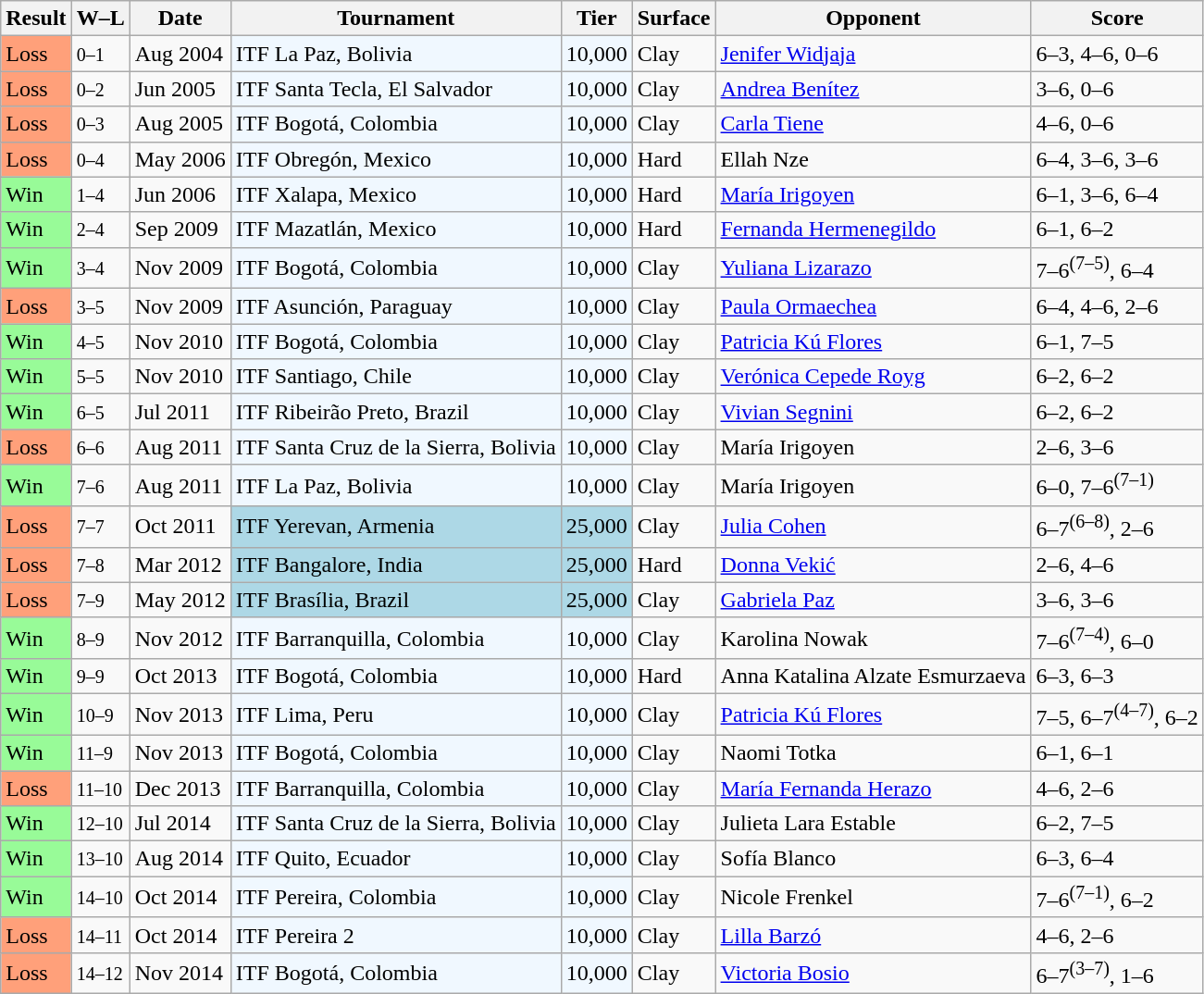<table class="sortable wikitable">
<tr>
<th>Result</th>
<th class="unsortable">W–L</th>
<th>Date</th>
<th>Tournament</th>
<th>Tier</th>
<th>Surface</th>
<th>Opponent</th>
<th class="unsortable">Score</th>
</tr>
<tr>
<td style="background:#ffa07a;">Loss</td>
<td><small>0–1</small></td>
<td>Aug 2004</td>
<td style="background:#f0f8ff;">ITF La Paz, Bolivia</td>
<td style="background:#f0f8ff;">10,000</td>
<td>Clay</td>
<td> <a href='#'>Jenifer Widjaja</a></td>
<td>6–3, 4–6, 0–6</td>
</tr>
<tr>
<td style="background:#ffa07a;">Loss</td>
<td><small>0–2</small></td>
<td>Jun 2005</td>
<td style="background:#f0f8ff;">ITF Santa Tecla, El Salvador</td>
<td style="background:#f0f8ff;">10,000</td>
<td>Clay</td>
<td> <a href='#'>Andrea Benítez</a></td>
<td>3–6, 0–6</td>
</tr>
<tr>
<td style="background:#ffa07a;">Loss</td>
<td><small>0–3</small></td>
<td>Aug 2005</td>
<td style="background:#f0f8ff;">ITF Bogotá, Colombia</td>
<td style="background:#f0f8ff;">10,000</td>
<td>Clay</td>
<td> <a href='#'>Carla Tiene</a></td>
<td>4–6, 0–6</td>
</tr>
<tr>
<td style="background:#ffa07a;">Loss</td>
<td><small>0–4</small></td>
<td>May 2006</td>
<td style="background:#f0f8ff;">ITF Obregón, Mexico</td>
<td style="background:#f0f8ff;">10,000</td>
<td>Hard</td>
<td> Ellah Nze</td>
<td>6–4, 3–6, 3–6</td>
</tr>
<tr>
<td style="background:#98fb98;">Win</td>
<td><small>1–4</small></td>
<td>Jun 2006</td>
<td style="background:#f0f8ff;">ITF Xalapa, Mexico</td>
<td style="background:#f0f8ff;">10,000</td>
<td>Hard</td>
<td> <a href='#'>María Irigoyen</a></td>
<td>6–1, 3–6, 6–4</td>
</tr>
<tr>
<td style="background:#98fb98;">Win</td>
<td><small>2–4</small></td>
<td>Sep 2009</td>
<td style="background:#f0f8ff;">ITF Mazatlán, Mexico</td>
<td style="background:#f0f8ff;">10,000</td>
<td>Hard</td>
<td> <a href='#'>Fernanda Hermenegildo</a></td>
<td>6–1, 6–2</td>
</tr>
<tr>
<td style="background:#98fb98;">Win</td>
<td><small>3–4</small></td>
<td>Nov 2009</td>
<td style="background:#f0f8ff;">ITF Bogotá, Colombia</td>
<td style="background:#f0f8ff;">10,000</td>
<td>Clay</td>
<td> <a href='#'>Yuliana Lizarazo</a></td>
<td>7–6<sup>(7–5)</sup>, 6–4</td>
</tr>
<tr>
<td style="background:#ffa07a;">Loss</td>
<td><small>3–5</small></td>
<td>Nov 2009</td>
<td style="background:#f0f8ff;">ITF Asunción, Paraguay</td>
<td style="background:#f0f8ff;">10,000</td>
<td>Clay</td>
<td> <a href='#'>Paula Ormaechea</a></td>
<td>6–4, 4–6, 2–6</td>
</tr>
<tr>
<td style="background:#98fb98;">Win</td>
<td><small>4–5</small></td>
<td>Nov 2010</td>
<td style="background:#f0f8ff;">ITF Bogotá, Colombia</td>
<td style="background:#f0f8ff;">10,000</td>
<td>Clay</td>
<td> <a href='#'>Patricia Kú Flores</a></td>
<td>6–1, 7–5</td>
</tr>
<tr>
<td style="background:#98fb98;">Win</td>
<td><small>5–5</small></td>
<td>Nov 2010</td>
<td style="background:#f0f8ff;">ITF Santiago, Chile</td>
<td style="background:#f0f8ff;">10,000</td>
<td>Clay</td>
<td> <a href='#'>Verónica Cepede Royg</a></td>
<td>6–2, 6–2</td>
</tr>
<tr>
<td style="background:#98fb98;">Win</td>
<td><small>6–5</small></td>
<td>Jul 2011</td>
<td style="background:#f0f8ff;">ITF Ribeirão Preto, Brazil</td>
<td style="background:#f0f8ff;">10,000</td>
<td>Clay</td>
<td> <a href='#'>Vivian Segnini</a></td>
<td>6–2, 6–2</td>
</tr>
<tr>
<td style="background:#ffa07a;">Loss</td>
<td><small>6–6</small></td>
<td>Aug 2011</td>
<td style="background:#f0f8ff;">ITF Santa Cruz de la Sierra, Bolivia</td>
<td style="background:#f0f8ff;">10,000</td>
<td>Clay</td>
<td> María Irigoyen</td>
<td>2–6, 3–6</td>
</tr>
<tr>
<td style="background:#98fb98;">Win</td>
<td><small>7–6</small></td>
<td>Aug 2011</td>
<td style="background:#f0f8ff;">ITF La Paz, Bolivia</td>
<td style="background:#f0f8ff;">10,000</td>
<td>Clay</td>
<td> María Irigoyen</td>
<td>6–0, 7–6<sup>(7–1)</sup></td>
</tr>
<tr>
<td style="background:#ffa07a;">Loss</td>
<td><small>7–7</small></td>
<td>Oct 2011</td>
<td style="background:lightblue;">ITF Yerevan, Armenia</td>
<td style="background:lightblue;">25,000</td>
<td>Clay</td>
<td> <a href='#'>Julia Cohen</a></td>
<td>6–7<sup>(6–8)</sup>, 2–6</td>
</tr>
<tr>
<td style="background:#ffa07a;">Loss</td>
<td><small>7–8</small></td>
<td>Mar 2012</td>
<td style="background:lightblue;">ITF Bangalore, India</td>
<td style="background:lightblue;">25,000</td>
<td>Hard</td>
<td> <a href='#'>Donna Vekić</a></td>
<td>2–6, 4–6</td>
</tr>
<tr>
<td style="background:#ffa07a;">Loss</td>
<td><small>7–9</small></td>
<td>May 2012</td>
<td style="background:lightblue;">ITF Brasília, Brazil</td>
<td style="background:lightblue;">25,000</td>
<td>Clay</td>
<td> <a href='#'>Gabriela Paz</a></td>
<td>3–6, 3–6</td>
</tr>
<tr>
<td style="background:#98fb98;">Win</td>
<td><small>8–9</small></td>
<td>Nov 2012</td>
<td style="background:#f0f8ff;">ITF Barranquilla, Colombia</td>
<td style="background:#f0f8ff;">10,000</td>
<td>Clay</td>
<td> Karolina Nowak</td>
<td>7–6<sup>(7–4)</sup>, 6–0</td>
</tr>
<tr>
<td style="background:#98fb98;">Win</td>
<td><small>9–9</small></td>
<td>Oct 2013</td>
<td style="background:#f0f8ff;">ITF Bogotá, Colombia</td>
<td style="background:#f0f8ff;">10,000</td>
<td>Hard</td>
<td> Anna Katalina Alzate Esmurzaeva</td>
<td>6–3, 6–3</td>
</tr>
<tr>
<td style="background:#98fb98;">Win</td>
<td><small>10–9</small></td>
<td>Nov 2013</td>
<td style="background:#f0f8ff;">ITF Lima, Peru</td>
<td style="background:#f0f8ff;">10,000</td>
<td>Clay</td>
<td> <a href='#'>Patricia Kú Flores</a></td>
<td>7–5, 6–7<sup>(4–7)</sup>, 6–2</td>
</tr>
<tr>
<td style="background:#98fb98;">Win</td>
<td><small>11–9</small></td>
<td>Nov 2013</td>
<td style="background:#f0f8ff;">ITF Bogotá, Colombia</td>
<td style="background:#f0f8ff;">10,000</td>
<td>Clay</td>
<td> Naomi Totka</td>
<td>6–1, 6–1</td>
</tr>
<tr>
<td style="background:#ffa07a;">Loss</td>
<td><small>11–10</small></td>
<td>Dec 2013</td>
<td style="background:#f0f8ff;">ITF Barranquilla, Colombia</td>
<td style="background:#f0f8ff;">10,000</td>
<td>Clay</td>
<td> <a href='#'>María Fernanda Herazo</a></td>
<td>4–6, 2–6</td>
</tr>
<tr>
<td style="background:#98fb98;">Win</td>
<td><small>12–10</small></td>
<td>Jul 2014</td>
<td style="background:#f0f8ff;">ITF Santa Cruz de la Sierra, Bolivia</td>
<td style="background:#f0f8ff;">10,000</td>
<td>Clay</td>
<td> Julieta Lara Estable</td>
<td>6–2, 7–5</td>
</tr>
<tr>
<td style="background:#98fb98;">Win</td>
<td><small>13–10</small></td>
<td>Aug 2014</td>
<td style="background:#f0f8ff;">ITF Quito, Ecuador</td>
<td style="background:#f0f8ff;">10,000</td>
<td>Clay</td>
<td> Sofía Blanco</td>
<td>6–3, 6–4</td>
</tr>
<tr>
<td style="background:#98fb98;">Win</td>
<td><small>14–10</small></td>
<td>Oct 2014</td>
<td style="background:#f0f8ff;">ITF Pereira, Colombia</td>
<td style="background:#f0f8ff;">10,000</td>
<td>Clay</td>
<td> Nicole Frenkel</td>
<td>7–6<sup>(7–1)</sup>, 6–2</td>
</tr>
<tr>
<td style="background:#ffa07a;">Loss</td>
<td><small>14–11</small></td>
<td>Oct 2014</td>
<td style="background:#f0f8ff;">ITF Pereira 2</td>
<td style="background:#f0f8ff;">10,000</td>
<td>Clay</td>
<td> <a href='#'>Lilla Barzó</a></td>
<td>4–6, 2–6</td>
</tr>
<tr>
<td style="background:#ffa07a;">Loss</td>
<td><small>14–12</small></td>
<td>Nov 2014</td>
<td style="background:#f0f8ff;">ITF Bogotá, Colombia</td>
<td style="background:#f0f8ff;">10,000</td>
<td>Clay</td>
<td> <a href='#'>Victoria Bosio</a></td>
<td>6–7<sup>(3–7)</sup>, 1–6</td>
</tr>
</table>
